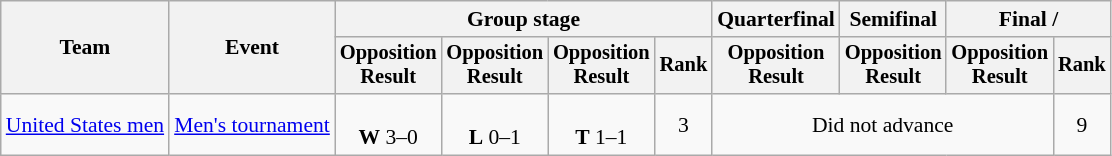<table class=wikitable style=font-size:90%;text-align:center>
<tr>
<th rowspan=2>Team</th>
<th rowspan=2>Event</th>
<th colspan=4>Group stage</th>
<th>Quarterfinal</th>
<th>Semifinal</th>
<th colspan=2>Final / </th>
</tr>
<tr style=font-size:95%>
<th>Opposition<br>Result</th>
<th>Opposition<br>Result</th>
<th>Opposition<br>Result</th>
<th>Rank</th>
<th>Opposition<br>Result</th>
<th>Opposition<br>Result</th>
<th>Opposition<br>Result</th>
<th>Rank</th>
</tr>
<tr>
<td align=left><a href='#'>United States men</a></td>
<td align=left><a href='#'>Men's tournament</a></td>
<td><br><strong>W</strong> 3–0</td>
<td><br><strong>L</strong> 0–1</td>
<td><br><strong>T</strong> 1–1</td>
<td>3</td>
<td colspan=3>Did not advance</td>
<td>9</td>
</tr>
</table>
